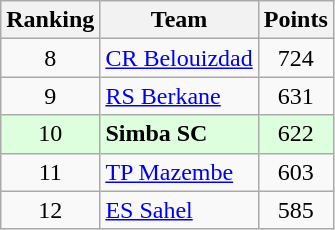<table class="wikitable" style="text-align: center;">
<tr>
<th>Ranking</th>
<th>Team</th>
<th>Points</th>
</tr>
<tr>
<td>8</td>
<td align=left> <a href='#'>CR Belouizdad</a></td>
<td>724</td>
</tr>
<tr>
<td>9</td>
<td align=left> <a href='#'>RS Berkane</a></td>
<td>631</td>
</tr>
<tr bgcolor="#ddffdd">
<td>10</td>
<td align=left> <strong>Simba SC</strong></td>
<td>622</td>
</tr>
<tr>
<td>11</td>
<td align=left> <a href='#'>TP Mazembe</a></td>
<td>603</td>
</tr>
<tr>
<td>12</td>
<td align=left> <a href='#'>ES Sahel</a></td>
<td>585</td>
</tr>
</table>
